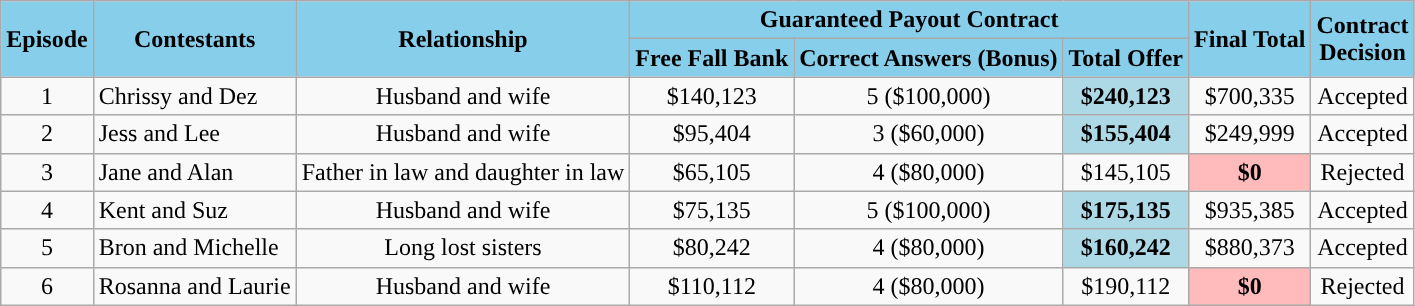<table class="wikitable">
<tr style="text-align: center">
<th rowspan="2" style="background-color:skyblue;">Episode</th>
<th rowspan="2" style="background-color:skyblue;">Contestants</th>
<th rowspan="2" style="background-color:skyblue;">Relationship</th>
<th colspan="3" style="background-color:skyblue;">Guaranteed Payout Contract</th>
<th rowspan="2" style="background-color:skyblue;">Final Total</th>
<th rowspan="2" style="background-color:skyblue;">Contract<br>Decision</th>
</tr>
<tr style="text-align: center">
<th style="background-color:skyblue;">Free Fall Bank</th>
<th style="background-color:skyblue;">Correct Answers (Bonus)</th>
<th style="background-color:skyblue;">Total Offer</th>
</tr>
<tr style="text-align: center">
<td>1</td>
<td style="text-align: left">Chrissy and Dez</td>
<td>Husband and wife</td>
<td>$140,123</td>
<td>5 ($100,000)</td>
<td style="background-color: lightblue"><strong>$240,123</strong></td>
<td>$700,335</td>
<td>Accepted</td>
</tr>
<tr style="text-align: center">
<td>2</td>
<td style="text-align: left">Jess and Lee</td>
<td>Husband and wife</td>
<td>$95,404</td>
<td>3 ($60,000)</td>
<td style="background-color: lightblue"><strong>$155,404</strong></td>
<td>$249,999</td>
<td>Accepted</td>
</tr>
<tr style="text-align: center">
<td>3</td>
<td style="text-align: left">Jane and Alan</td>
<td>Father in law and daughter in law</td>
<td>$65,105</td>
<td>4 ($80,000)</td>
<td>$145,105</td>
<td style="background-color: #ffbbbb"><strong>$0</strong></td>
<td>Rejected</td>
</tr>
<tr style="text-align: center">
<td>4</td>
<td style="text-align: left">Kent and Suz</td>
<td>Husband and wife</td>
<td>$75,135</td>
<td>5 ($100,000)</td>
<td style="background-color: lightblue"><strong>$175,135</strong></td>
<td>$935,385</td>
<td>Accepted</td>
</tr>
<tr style="text-align: center">
<td>5</td>
<td style="text-align: left">Bron and Michelle</td>
<td>Long lost sisters</td>
<td>$80,242</td>
<td>4 ($80,000)</td>
<td style="background-color: lightblue"><strong>$160,242</strong></td>
<td>$880,373</td>
<td>Accepted</td>
</tr>
<tr style="text-align: center">
<td>6</td>
<td style="text-align: left">Rosanna and Laurie</td>
<td>Husband and wife</td>
<td>$110,112</td>
<td>4 ($80,000)</td>
<td>$190,112</td>
<td style="background-color: #ffbbbb"><strong>$0</strong></td>
<td>Rejected</td>
</tr>
</table>
